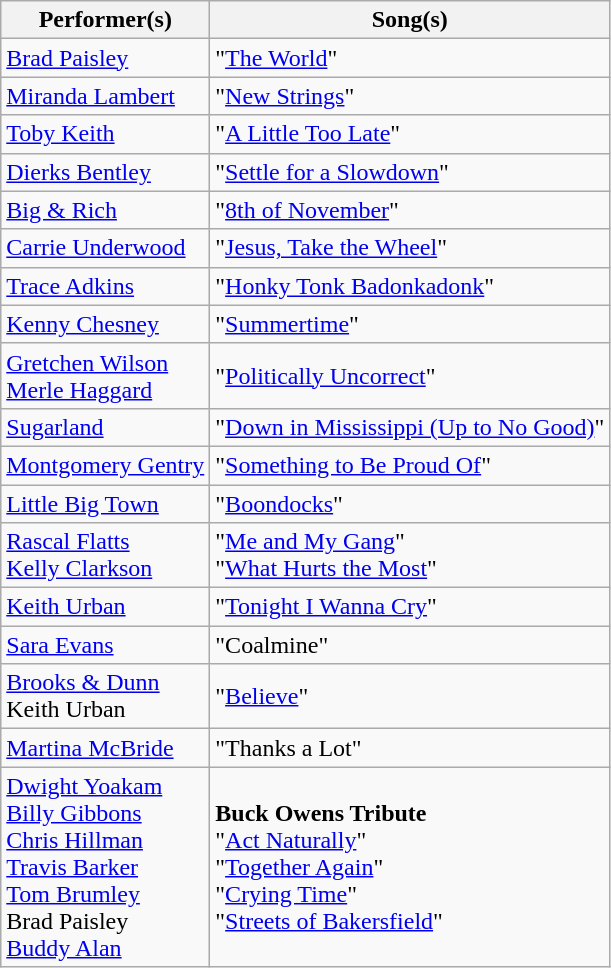<table class="wikitable">
<tr>
<th>Performer(s)</th>
<th>Song(s)</th>
</tr>
<tr>
<td><a href='#'>Brad Paisley</a></td>
<td>"<a href='#'>The World</a>"</td>
</tr>
<tr>
<td><a href='#'>Miranda Lambert</a></td>
<td>"<a href='#'>New Strings</a>"</td>
</tr>
<tr>
<td><a href='#'>Toby Keith</a></td>
<td>"<a href='#'>A Little Too Late</a>"</td>
</tr>
<tr>
<td><a href='#'>Dierks Bentley</a></td>
<td>"<a href='#'>Settle for a Slowdown</a>"</td>
</tr>
<tr>
<td><a href='#'>Big & Rich</a></td>
<td>"<a href='#'>8th of November</a>"</td>
</tr>
<tr>
<td><a href='#'>Carrie Underwood</a></td>
<td>"<a href='#'>Jesus, Take the Wheel</a>"</td>
</tr>
<tr>
<td><a href='#'>Trace Adkins</a></td>
<td>"<a href='#'>Honky Tonk Badonkadonk</a>"</td>
</tr>
<tr>
<td><a href='#'>Kenny Chesney</a></td>
<td>"<a href='#'>Summertime</a>"</td>
</tr>
<tr>
<td><a href='#'>Gretchen Wilson</a><br><a href='#'>Merle Haggard</a></td>
<td>"<a href='#'>Politically Uncorrect</a>"</td>
</tr>
<tr>
<td><a href='#'>Sugarland</a></td>
<td>"<a href='#'>Down in Mississippi (Up to No Good)</a>"</td>
</tr>
<tr>
<td><a href='#'>Montgomery Gentry</a></td>
<td>"<a href='#'>Something to Be Proud Of</a>"</td>
</tr>
<tr>
<td><a href='#'>Little Big Town</a></td>
<td>"<a href='#'>Boondocks</a>"</td>
</tr>
<tr>
<td><a href='#'>Rascal Flatts</a><br><a href='#'>Kelly Clarkson</a></td>
<td>"<a href='#'>Me and My Gang</a>"<br>"<a href='#'>What Hurts the Most</a>"</td>
</tr>
<tr>
<td><a href='#'>Keith Urban</a></td>
<td>"<a href='#'>Tonight I Wanna Cry</a>"</td>
</tr>
<tr>
<td><a href='#'>Sara Evans</a></td>
<td>"Coalmine"</td>
</tr>
<tr>
<td><a href='#'>Brooks & Dunn</a><br>Keith Urban</td>
<td>"<a href='#'>Believe</a>"</td>
</tr>
<tr>
<td><a href='#'>Martina McBride</a></td>
<td>"Thanks a Lot"</td>
</tr>
<tr>
<td><a href='#'>Dwight Yoakam</a><br><a href='#'>Billy Gibbons</a><br><a href='#'>Chris Hillman</a><br><a href='#'>Travis Barker</a><br><a href='#'>Tom Brumley</a><br>Brad Paisley<br><a href='#'>Buddy Alan</a></td>
<td><strong>Buck Owens Tribute</strong><br>"<a href='#'>Act Naturally</a>"<br>"<a href='#'>Together Again</a>"<br>"<a href='#'>Crying Time</a>"<br>"<a href='#'>Streets of Bakersfield</a>"</td>
</tr>
</table>
